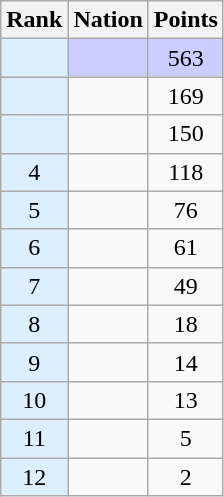<table class="wikitable sortable" style="text-align:center">
<tr>
<th>Rank</th>
<th>Nation</th>
<th>Points</th>
</tr>
<tr style="background-color:#ccccff">
<td bgcolor = DDEEFF></td>
<td align=left></td>
<td>563</td>
</tr>
<tr>
<td bgcolor = DDEEFF></td>
<td align=left></td>
<td>169</td>
</tr>
<tr>
<td bgcolor = DDEEFF></td>
<td align=left></td>
<td>150</td>
</tr>
<tr>
<td bgcolor = DDEEFF>4</td>
<td align=left></td>
<td>118</td>
</tr>
<tr>
<td bgcolor = DDEEFF>5</td>
<td align=left></td>
<td>76</td>
</tr>
<tr>
<td bgcolor = DDEEFF>6</td>
<td align=left></td>
<td>61</td>
</tr>
<tr>
<td bgcolor = DDEEFF>7</td>
<td align=left></td>
<td>49</td>
</tr>
<tr>
<td bgcolor = DDEEFF>8</td>
<td align=left></td>
<td>18</td>
</tr>
<tr>
<td bgcolor = DDEEFF>9</td>
<td align=left></td>
<td>14</td>
</tr>
<tr>
<td bgcolor = DDEEFF>10</td>
<td align=left></td>
<td>13</td>
</tr>
<tr>
<td bgcolor = DDEEFF>11</td>
<td align=left></td>
<td>5</td>
</tr>
<tr>
<td bgcolor = DDEEFF>12</td>
<td align=left></td>
<td>2</td>
</tr>
</table>
